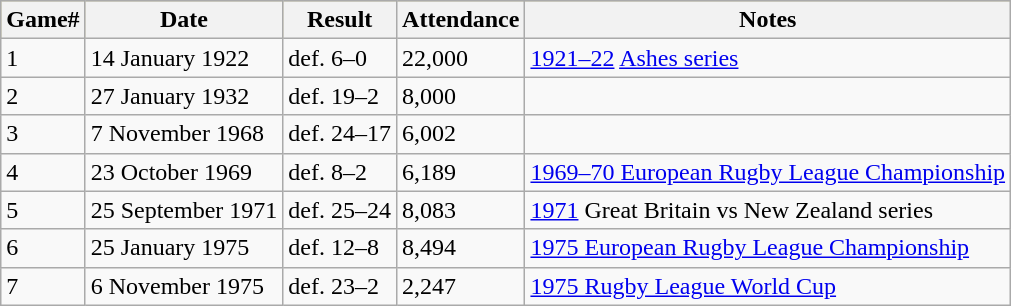<table class="wikitable">
<tr style="background:#bdb76b;">
<th>Game#</th>
<th>Date</th>
<th>Result</th>
<th>Attendance</th>
<th>Notes</th>
</tr>
<tr>
<td>1</td>
<td>14 January 1922</td>
<td> def.  6–0</td>
<td>22,000</td>
<td><a href='#'>1921–22</a> <a href='#'>Ashes series</a></td>
</tr>
<tr>
<td>2</td>
<td>27 January 1932</td>
<td> def.  19–2</td>
<td>8,000</td>
<td></td>
</tr>
<tr>
<td>3</td>
<td>7 November 1968</td>
<td> def.  24–17</td>
<td>6,002</td>
<td></td>
</tr>
<tr>
<td>4</td>
<td>23 October 1969</td>
<td> def.  8–2</td>
<td>6,189</td>
<td><a href='#'>1969–70 European Rugby League Championship</a></td>
</tr>
<tr>
<td>5</td>
<td>25 September 1971</td>
<td> def.  25–24</td>
<td>8,083</td>
<td><a href='#'>1971</a> Great Britain vs New Zealand series</td>
</tr>
<tr>
<td>6</td>
<td>25 January 1975</td>
<td> def.  12–8</td>
<td>8,494</td>
<td><a href='#'>1975 European Rugby League Championship</a></td>
</tr>
<tr>
<td>7</td>
<td>6 November 1975</td>
<td> def.  23–2</td>
<td>2,247</td>
<td><a href='#'>1975 Rugby League World Cup</a></td>
</tr>
</table>
